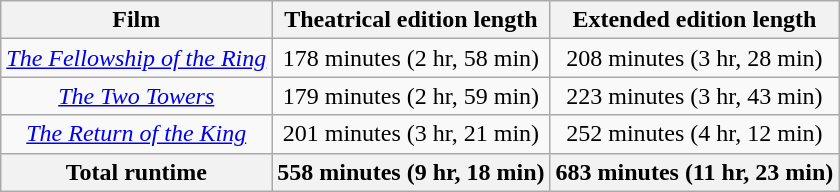<table class="wikitable" style="text-align:center;">
<tr>
<th>Film</th>
<th>Theatrical edition length</th>
<th>Extended edition length</th>
</tr>
<tr>
<td><em><a href='#'>The Fellowship of the Ring</a></em></td>
<td>178 minutes (2 hr, 58 min)</td>
<td>208 minutes (3 hr, 28 min)</td>
</tr>
<tr>
<td><em><a href='#'>The Two Towers</a></em></td>
<td>179 minutes (2 hr, 59 min)</td>
<td>223 minutes (3 hr, 43 min)</td>
</tr>
<tr>
<td><em><a href='#'>The Return of the King</a></em></td>
<td>201 minutes (3 hr, 21 min)</td>
<td>252 minutes (4 hr, 12 min)</td>
</tr>
<tr>
<th>Total runtime</th>
<th>558 minutes (9 hr, 18 min)</th>
<th>683 minutes (11 hr, 23 min)</th>
</tr>
</table>
